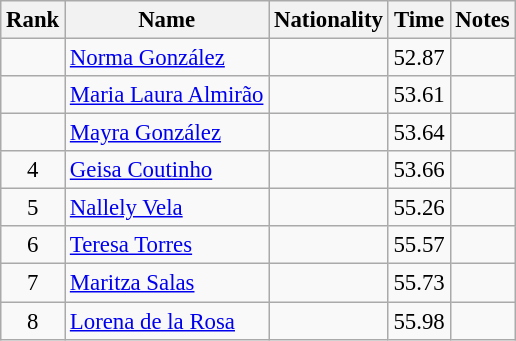<table class="wikitable sortable" style="text-align:center;font-size:95%">
<tr>
<th>Rank</th>
<th>Name</th>
<th>Nationality</th>
<th>Time</th>
<th>Notes</th>
</tr>
<tr>
<td></td>
<td align=left><a href='#'>Norma González</a></td>
<td align=left></td>
<td>52.87</td>
<td></td>
</tr>
<tr>
<td></td>
<td align=left><a href='#'>Maria Laura Almirão</a></td>
<td align=left></td>
<td>53.61</td>
<td></td>
</tr>
<tr>
<td></td>
<td align=left><a href='#'>Mayra González</a></td>
<td align=left></td>
<td>53.64</td>
<td></td>
</tr>
<tr>
<td>4</td>
<td align=left><a href='#'>Geisa Coutinho</a></td>
<td align=left></td>
<td>53.66</td>
<td></td>
</tr>
<tr>
<td>5</td>
<td align=left><a href='#'>Nallely Vela</a></td>
<td align=left></td>
<td>55.26</td>
<td></td>
</tr>
<tr>
<td>6</td>
<td align=left><a href='#'>Teresa Torres</a></td>
<td align=left></td>
<td>55.57</td>
<td></td>
</tr>
<tr>
<td>7</td>
<td align=left><a href='#'>Maritza Salas</a></td>
<td align=left></td>
<td>55.73</td>
<td></td>
</tr>
<tr>
<td>8</td>
<td align=left><a href='#'>Lorena de la Rosa</a></td>
<td align=left></td>
<td>55.98</td>
<td></td>
</tr>
</table>
